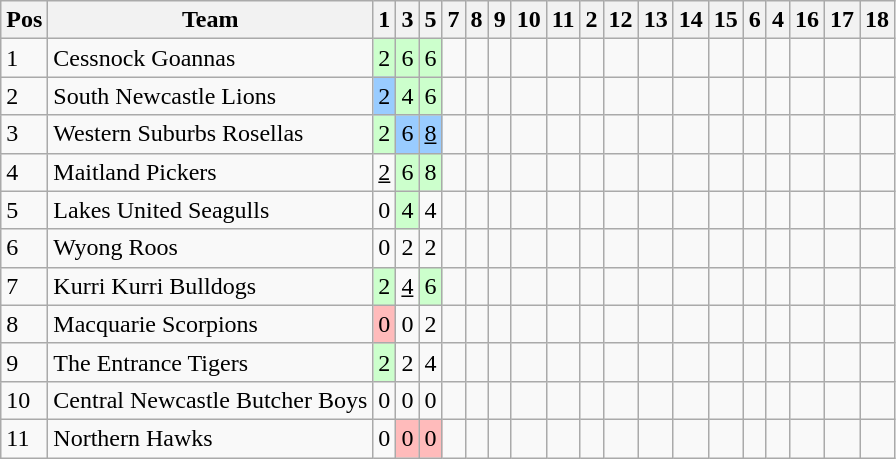<table class="wikitable">
<tr>
<th>Pos</th>
<th>Team</th>
<th>1</th>
<th>3</th>
<th>5</th>
<th>7</th>
<th>8</th>
<th>9</th>
<th>10</th>
<th>11</th>
<th>2</th>
<th>12</th>
<th>13</th>
<th>14</th>
<th>15</th>
<th>6</th>
<th>4</th>
<th>16</th>
<th>17</th>
<th>18</th>
</tr>
<tr>
<td>1</td>
<td> Cessnock Goannas</td>
<td style="background:#ccffcc;">2</td>
<td style="background:#ccffcc;">6</td>
<td style="background:#ccffcc;">6</td>
<td></td>
<td></td>
<td></td>
<td></td>
<td></td>
<td></td>
<td></td>
<td></td>
<td></td>
<td></td>
<td></td>
<td></td>
<td></td>
<td></td>
<td></td>
</tr>
<tr>
<td>2</td>
<td> South Newcastle Lions</td>
<td style="background:#99ccff;">2</td>
<td style="background:#ccffcc;">4</td>
<td style="background:#ccffcc;">6</td>
<td></td>
<td></td>
<td></td>
<td></td>
<td></td>
<td></td>
<td></td>
<td></td>
<td></td>
<td></td>
<td></td>
<td></td>
<td></td>
<td></td>
<td></td>
</tr>
<tr>
<td>3</td>
<td> Western Suburbs Rosellas</td>
<td style="background:#ccffcc;">2</td>
<td style="background:#99ccff;">6</td>
<td style="background:#99ccff;"><u>8</u></td>
<td></td>
<td></td>
<td></td>
<td></td>
<td></td>
<td></td>
<td></td>
<td></td>
<td></td>
<td></td>
<td></td>
<td></td>
<td></td>
<td></td>
<td></td>
</tr>
<tr>
<td>4</td>
<td> Maitland Pickers</td>
<td><u>2</u></td>
<td style="background:#ccffcc;">6</td>
<td style="background:#ccffcc;">8</td>
<td></td>
<td></td>
<td></td>
<td></td>
<td></td>
<td></td>
<td></td>
<td></td>
<td></td>
<td></td>
<td></td>
<td></td>
<td></td>
<td></td>
<td></td>
</tr>
<tr>
<td>5</td>
<td> Lakes United Seagulls</td>
<td>0</td>
<td style="background:#ccffcc;">4</td>
<td>4</td>
<td></td>
<td></td>
<td></td>
<td></td>
<td></td>
<td></td>
<td></td>
<td></td>
<td></td>
<td></td>
<td></td>
<td></td>
<td></td>
<td></td>
<td></td>
</tr>
<tr>
<td>6</td>
<td> Wyong Roos</td>
<td>0</td>
<td>2</td>
<td>2</td>
<td></td>
<td></td>
<td></td>
<td></td>
<td></td>
<td></td>
<td></td>
<td></td>
<td></td>
<td></td>
<td></td>
<td></td>
<td></td>
<td></td>
<td></td>
</tr>
<tr>
<td>7</td>
<td> Kurri Kurri Bulldogs</td>
<td style="background:#ccffcc;">2</td>
<td><u>4</u></td>
<td style="background:#ccffcc;">6</td>
<td></td>
<td></td>
<td></td>
<td></td>
<td></td>
<td></td>
<td></td>
<td></td>
<td></td>
<td></td>
<td></td>
<td></td>
<td></td>
<td></td>
<td></td>
</tr>
<tr>
<td>8</td>
<td> Macquarie Scorpions</td>
<td style="background:#ffbbbb;">0</td>
<td>0</td>
<td>2</td>
<td></td>
<td></td>
<td></td>
<td></td>
<td></td>
<td></td>
<td></td>
<td></td>
<td></td>
<td></td>
<td></td>
<td></td>
<td></td>
<td></td>
<td></td>
</tr>
<tr>
<td>9</td>
<td> The Entrance Tigers</td>
<td style="background:#ccffcc;">2</td>
<td>2</td>
<td>4</td>
<td></td>
<td></td>
<td></td>
<td></td>
<td></td>
<td></td>
<td></td>
<td></td>
<td></td>
<td></td>
<td></td>
<td></td>
<td></td>
<td></td>
<td></td>
</tr>
<tr>
<td>10</td>
<td> Central Newcastle Butcher Boys</td>
<td>0</td>
<td>0</td>
<td>0</td>
<td></td>
<td></td>
<td></td>
<td></td>
<td></td>
<td></td>
<td></td>
<td></td>
<td></td>
<td></td>
<td></td>
<td></td>
<td></td>
<td></td>
<td></td>
</tr>
<tr>
<td>11</td>
<td> Northern Hawks</td>
<td>0</td>
<td style="background:#ffbbbb;">0</td>
<td style="background:#ffbbbb;">0</td>
<td></td>
<td></td>
<td></td>
<td></td>
<td></td>
<td></td>
<td></td>
<td></td>
<td></td>
<td></td>
<td></td>
<td></td>
<td></td>
<td></td>
<td></td>
</tr>
</table>
